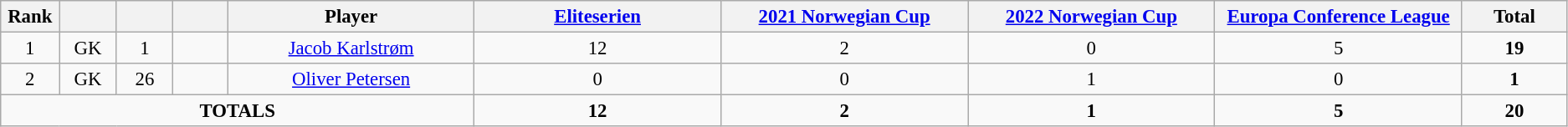<table class="wikitable" style="font-size: 95%; text-align: center;">
<tr>
<th width=40>Rank</th>
<th width=40></th>
<th width=40></th>
<th width=40></th>
<th width=200>Player</th>
<th width=200><a href='#'>Eliteserien</a></th>
<th width=200><a href='#'>2021 Norwegian Cup</a></th>
<th width=200><a href='#'>2022 Norwegian Cup</a></th>
<th width=200><a href='#'>Europa Conference League</a></th>
<th width=80><strong>Total</strong></th>
</tr>
<tr>
<td>1</td>
<td>GK</td>
<td>1</td>
<td></td>
<td><a href='#'>Jacob Karlstrøm</a></td>
<td>12</td>
<td>2</td>
<td>0</td>
<td>5</td>
<td><strong>19</strong></td>
</tr>
<tr>
<td>2</td>
<td>GK</td>
<td>26</td>
<td></td>
<td><a href='#'>Oliver Petersen</a></td>
<td>0</td>
<td>0</td>
<td>1</td>
<td>0</td>
<td><strong>1</strong></td>
</tr>
<tr>
<td colspan="5"><strong>TOTALS</strong></td>
<td><strong>12</strong></td>
<td><strong>2</strong></td>
<td><strong>1</strong></td>
<td><strong>5</strong></td>
<td><strong>20</strong></td>
</tr>
</table>
